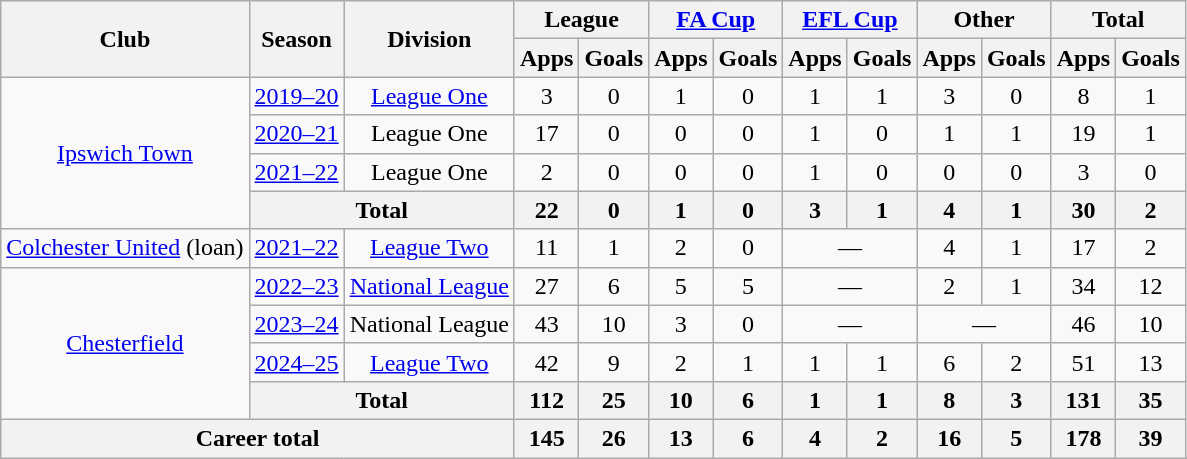<table class="wikitable" style="text-align:center;">
<tr>
<th rowspan="2">Club</th>
<th rowspan="2">Season</th>
<th rowspan="2">Division</th>
<th colspan="2">League</th>
<th colspan="2"><a href='#'>FA Cup</a></th>
<th colspan="2"><a href='#'>EFL Cup</a></th>
<th colspan="2">Other</th>
<th colspan="2">Total</th>
</tr>
<tr>
<th>Apps</th>
<th>Goals</th>
<th>Apps</th>
<th>Goals</th>
<th>Apps</th>
<th>Goals</th>
<th>Apps</th>
<th>Goals</th>
<th>Apps</th>
<th>Goals</th>
</tr>
<tr>
<td rowspan="4"><a href='#'>Ipswich Town</a></td>
<td><a href='#'>2019–20</a></td>
<td><a href='#'>League One</a></td>
<td>3</td>
<td>0</td>
<td>1</td>
<td>0</td>
<td>1</td>
<td>1</td>
<td>3</td>
<td>0</td>
<td>8</td>
<td>1</td>
</tr>
<tr>
<td><a href='#'>2020–21</a></td>
<td>League One</td>
<td>17</td>
<td>0</td>
<td>0</td>
<td>0</td>
<td>1</td>
<td>0</td>
<td>1</td>
<td>1</td>
<td>19</td>
<td>1</td>
</tr>
<tr>
<td><a href='#'>2021–22</a></td>
<td>League One</td>
<td>2</td>
<td>0</td>
<td>0</td>
<td>0</td>
<td>1</td>
<td>0</td>
<td>0</td>
<td>0</td>
<td>3</td>
<td>0</td>
</tr>
<tr>
<th colspan="2">Total</th>
<th>22</th>
<th>0</th>
<th>1</th>
<th>0</th>
<th>3</th>
<th>1</th>
<th>4</th>
<th>1</th>
<th>30</th>
<th>2</th>
</tr>
<tr>
<td><a href='#'>Colchester United</a> (loan)</td>
<td><a href='#'>2021–22</a></td>
<td><a href='#'>League Two</a></td>
<td>11</td>
<td>1</td>
<td>2</td>
<td>0</td>
<td colspan=2>—</td>
<td>4</td>
<td>1</td>
<td>17</td>
<td>2</td>
</tr>
<tr>
<td rowspan="4"><a href='#'>Chesterfield</a></td>
<td><a href='#'>2022–23</a></td>
<td><a href='#'>National League</a></td>
<td>27</td>
<td>6</td>
<td>5</td>
<td>5</td>
<td colspan=2>—</td>
<td>2</td>
<td>1</td>
<td>34</td>
<td>12</td>
</tr>
<tr>
<td><a href='#'>2023–24</a></td>
<td>National League</td>
<td>43</td>
<td>10</td>
<td>3</td>
<td>0</td>
<td colspan=2>—</td>
<td colspan=2>—</td>
<td>46</td>
<td>10</td>
</tr>
<tr>
<td><a href='#'>2024–25</a></td>
<td><a href='#'>League Two</a></td>
<td>42</td>
<td>9</td>
<td>2</td>
<td>1</td>
<td>1</td>
<td>1</td>
<td>6</td>
<td>2</td>
<td>51</td>
<td>13</td>
</tr>
<tr>
<th colspan="2">Total</th>
<th>112</th>
<th>25</th>
<th>10</th>
<th>6</th>
<th>1</th>
<th>1</th>
<th>8</th>
<th>3</th>
<th>131</th>
<th>35</th>
</tr>
<tr>
<th colspan="3">Career total</th>
<th>145</th>
<th>26</th>
<th>13</th>
<th>6</th>
<th>4</th>
<th>2</th>
<th>16</th>
<th>5</th>
<th>178</th>
<th>39</th>
</tr>
</table>
